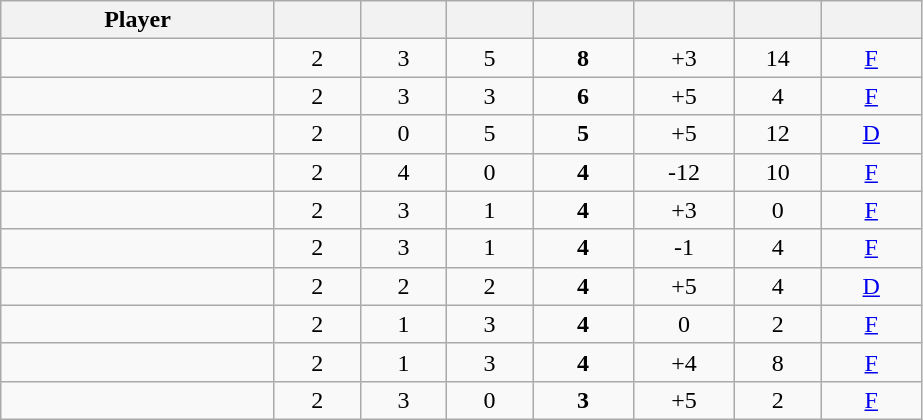<table class="wikitable sortable" style="text-align:center;">
<tr>
<th width="175px">Player</th>
<th width="50px"></th>
<th width="50px"></th>
<th width="50px"></th>
<th width="60px"></th>
<th width="60px"></th>
<th width="50px"></th>
<th width="60px"></th>
</tr>
<tr>
<td align="left"> </td>
<td>2</td>
<td>3</td>
<td>5</td>
<td><strong>8</strong></td>
<td>+3</td>
<td>14</td>
<td><a href='#'>F</a></td>
</tr>
<tr>
<td align="left"> </td>
<td>2</td>
<td>3</td>
<td>3</td>
<td><strong>6</strong></td>
<td>+5</td>
<td>4</td>
<td><a href='#'>F</a></td>
</tr>
<tr>
<td align="left"> </td>
<td>2</td>
<td>0</td>
<td>5</td>
<td><strong>5</strong></td>
<td>+5</td>
<td>12</td>
<td><a href='#'>D</a></td>
</tr>
<tr>
<td align="left"> </td>
<td>2</td>
<td>4</td>
<td>0</td>
<td><strong>4</strong></td>
<td>-12</td>
<td>10</td>
<td><a href='#'>F</a></td>
</tr>
<tr>
<td align="left"> </td>
<td>2</td>
<td>3</td>
<td>1</td>
<td><strong>4</strong></td>
<td>+3</td>
<td>0</td>
<td><a href='#'>F</a></td>
</tr>
<tr>
<td align="left"> </td>
<td>2</td>
<td>3</td>
<td>1</td>
<td><strong>4</strong></td>
<td>-1</td>
<td>4</td>
<td><a href='#'>F</a></td>
</tr>
<tr>
<td align="left"> </td>
<td>2</td>
<td>2</td>
<td>2</td>
<td><strong>4</strong></td>
<td>+5</td>
<td>4</td>
<td><a href='#'>D</a></td>
</tr>
<tr>
<td align="left"> </td>
<td>2</td>
<td>1</td>
<td>3</td>
<td><strong>4</strong></td>
<td>0</td>
<td>2</td>
<td><a href='#'>F</a></td>
</tr>
<tr>
<td align="left"> </td>
<td>2</td>
<td>1</td>
<td>3</td>
<td><strong>4</strong></td>
<td>+4</td>
<td>8</td>
<td><a href='#'>F</a></td>
</tr>
<tr>
<td align="left"> </td>
<td>2</td>
<td>3</td>
<td>0</td>
<td><strong>3</strong></td>
<td>+5</td>
<td>2</td>
<td><a href='#'>F</a></td>
</tr>
</table>
